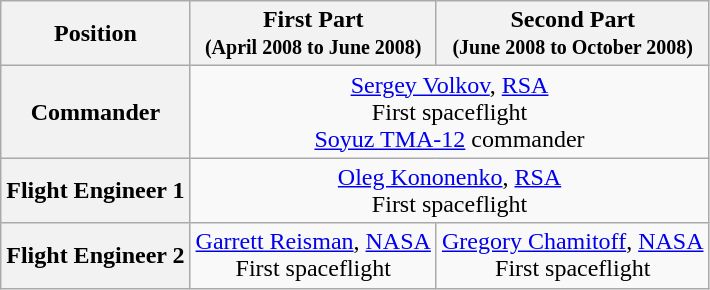<table class="wikitable" style="text-align: center;">
<tr>
<th>Position<br></th>
<th>First Part<br><small>(April 2008 to June 2008)</small></th>
<th>Second Part<br><small>(June 2008 to October 2008)</small></th>
</tr>
<tr>
<th>Commander</th>
<td colspan="2"> <a href='#'>Sergey Volkov</a>, <a href='#'>RSA</a><br>First spaceflight<br><a href='#'>Soyuz TMA-12</a> commander</td>
</tr>
<tr>
<th>Flight Engineer 1</th>
<td colspan="2"> <a href='#'>Oleg Kononenko</a>, <a href='#'>RSA</a><br>First spaceflight<br></td>
</tr>
<tr>
<th>Flight Engineer 2</th>
<td> <a href='#'>Garrett Reisman</a>, <a href='#'>NASA</a><br>First spaceflight</td>
<td> <a href='#'>Gregory Chamitoff</a>, <a href='#'>NASA</a><br>First spaceflight</td>
</tr>
</table>
